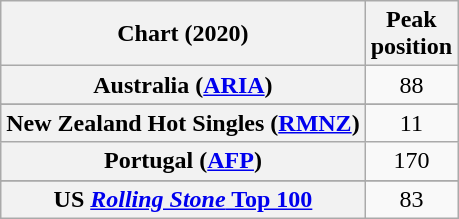<table class="wikitable sortable plainrowheaders" style="text-align:center">
<tr>
<th scope="col">Chart (2020)</th>
<th scope="col">Peak<br>position</th>
</tr>
<tr>
<th scope="row">Australia (<a href='#'>ARIA</a>)</th>
<td>88</td>
</tr>
<tr>
</tr>
<tr>
</tr>
<tr>
</tr>
<tr>
</tr>
<tr>
</tr>
<tr>
</tr>
<tr>
<th scope="row">New Zealand Hot Singles (<a href='#'>RMNZ</a>)</th>
<td>11</td>
</tr>
<tr>
<th scope="row">Portugal (<a href='#'>AFP</a>)</th>
<td style="text-align:center;">170</td>
</tr>
<tr>
</tr>
<tr>
</tr>
<tr>
</tr>
<tr>
</tr>
<tr>
</tr>
<tr>
<th scope="row">US <a href='#'><em>Rolling Stone</em> Top 100</a></th>
<td>83</td>
</tr>
</table>
